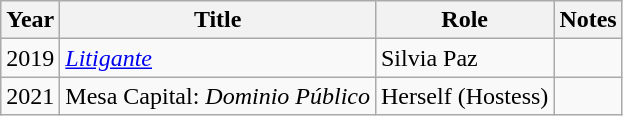<table class="wikitable sortable">
<tr>
<th>Year</th>
<th>Title</th>
<th>Role</th>
<th>Notes</th>
</tr>
<tr>
<td>2019</td>
<td><em><a href='#'>Litigante</a></em></td>
<td>Silvia Paz</td>
<td></td>
</tr>
<tr>
<td>2021</td>
<td>Mesa Capital: <em>Dominio Público</em></td>
<td>Herself (Hostess)</td>
<td></td>
</tr>
</table>
